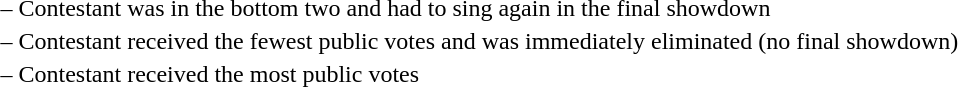<table>
<tr>
<td> –</td>
<td>Contestant was in the bottom two and had to sing again in the final showdown</td>
</tr>
<tr>
<td> –</td>
<td>Contestant received the fewest public votes and was immediately eliminated (no final showdown)</td>
</tr>
<tr>
<td> –</td>
<td>Contestant received the most public votes</td>
</tr>
</table>
